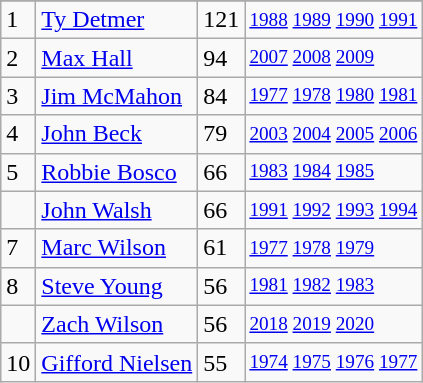<table class="wikitable">
<tr>
</tr>
<tr>
<td>1</td>
<td><a href='#'>Ty Detmer</a></td>
<td>121</td>
<td style="font-size:80%;"><a href='#'>1988</a> <a href='#'>1989</a> <a href='#'>1990</a> <a href='#'>1991</a></td>
</tr>
<tr>
<td>2</td>
<td><a href='#'>Max Hall</a></td>
<td>94</td>
<td style="font-size:80%;"><a href='#'>2007</a> <a href='#'>2008</a> <a href='#'>2009</a></td>
</tr>
<tr>
<td>3</td>
<td><a href='#'>Jim McMahon</a></td>
<td>84</td>
<td style="font-size:80%;"><a href='#'>1977</a> <a href='#'>1978</a> <a href='#'>1980</a> <a href='#'>1981</a></td>
</tr>
<tr>
<td>4</td>
<td><a href='#'>John Beck</a></td>
<td>79</td>
<td style="font-size:80%;"><a href='#'>2003</a> <a href='#'>2004</a> <a href='#'>2005</a> <a href='#'>2006</a></td>
</tr>
<tr>
<td>5</td>
<td><a href='#'>Robbie Bosco</a></td>
<td>66</td>
<td style="font-size:80%;"><a href='#'>1983</a> <a href='#'>1984</a> <a href='#'>1985</a></td>
</tr>
<tr>
<td></td>
<td><a href='#'>John Walsh</a></td>
<td>66</td>
<td style="font-size:80%;"><a href='#'>1991</a> <a href='#'>1992</a> <a href='#'>1993</a> <a href='#'>1994</a></td>
</tr>
<tr>
<td>7</td>
<td><a href='#'>Marc Wilson</a></td>
<td>61</td>
<td style="font-size:80%;"><a href='#'>1977</a> <a href='#'>1978</a> <a href='#'>1979</a></td>
</tr>
<tr>
<td>8</td>
<td><a href='#'>Steve Young</a></td>
<td>56</td>
<td style="font-size:80%;"><a href='#'>1981</a> <a href='#'>1982</a> <a href='#'>1983</a></td>
</tr>
<tr>
<td></td>
<td><a href='#'>Zach Wilson</a></td>
<td>56</td>
<td style="font-size:80%;"><a href='#'>2018</a> <a href='#'>2019</a> <a href='#'>2020</a></td>
</tr>
<tr>
<td>10</td>
<td><a href='#'>Gifford Nielsen</a></td>
<td>55</td>
<td style="font-size:80%;"><a href='#'>1974</a> <a href='#'>1975</a> <a href='#'>1976</a> <a href='#'>1977</a></td>
</tr>
</table>
